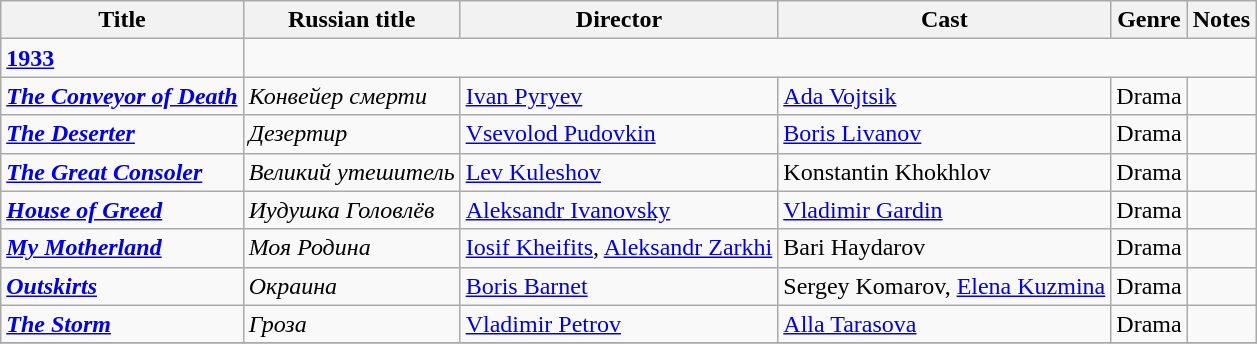<table class="wikitable">
<tr>
<th>Title</th>
<th>Russian title</th>
<th>Director</th>
<th>Cast</th>
<th>Genre</th>
<th>Notes</th>
</tr>
<tr>
<td><strong><a href='#'>1933</a></strong></td>
</tr>
<tr>
<td><strong><em><a href='#'>The Conveyor of Death</a></em></strong></td>
<td><em>Конвейер смерти</em></td>
<td><a href='#'>Ivan Pyryev</a></td>
<td><a href='#'>Ada Vojtsik</a></td>
<td>Drama</td>
<td></td>
</tr>
<tr>
<td><strong><em><a href='#'>The Deserter</a></em></strong></td>
<td><em>Дезертир</em></td>
<td><a href='#'>Vsevolod Pudovkin</a></td>
<td><a href='#'>Boris Livanov</a></td>
<td>Drama</td>
<td></td>
</tr>
<tr>
<td><strong><em><a href='#'>The Great Consoler</a></em></strong></td>
<td><em>Великий утешитель</em></td>
<td><a href='#'>Lev Kuleshov</a></td>
<td>Konstantin Khokhlov</td>
<td>Drama</td>
<td></td>
</tr>
<tr>
<td><strong><em><a href='#'>House of Greed</a></em></strong></td>
<td><em>Иудушка Головлёв</em></td>
<td><a href='#'>Aleksandr Ivanovsky</a></td>
<td><a href='#'>Vladimir Gardin</a></td>
<td>Drama</td>
<td></td>
</tr>
<tr>
<td><strong><em><a href='#'>My Motherland</a></em></strong></td>
<td><em>Моя Родина</em></td>
<td><a href='#'>Iosif Kheifits</a>, <a href='#'>Aleksandr Zarkhi</a></td>
<td>Bari Haydarov</td>
<td>Drama</td>
<td></td>
</tr>
<tr>
<td><strong><em><a href='#'>Outskirts</a></em></strong></td>
<td><em>Окраина</em></td>
<td><a href='#'>Boris Barnet</a></td>
<td>Sergey Komarov, <a href='#'>Elena Kuzmina</a></td>
<td>Drama</td>
<td></td>
</tr>
<tr>
<td><strong><em><a href='#'>The Storm</a></em></strong></td>
<td><em>Гроза</em></td>
<td><a href='#'>Vladimir Petrov</a></td>
<td><a href='#'>Alla Tarasova</a></td>
<td>Drama</td>
<td></td>
</tr>
<tr>
</tr>
</table>
